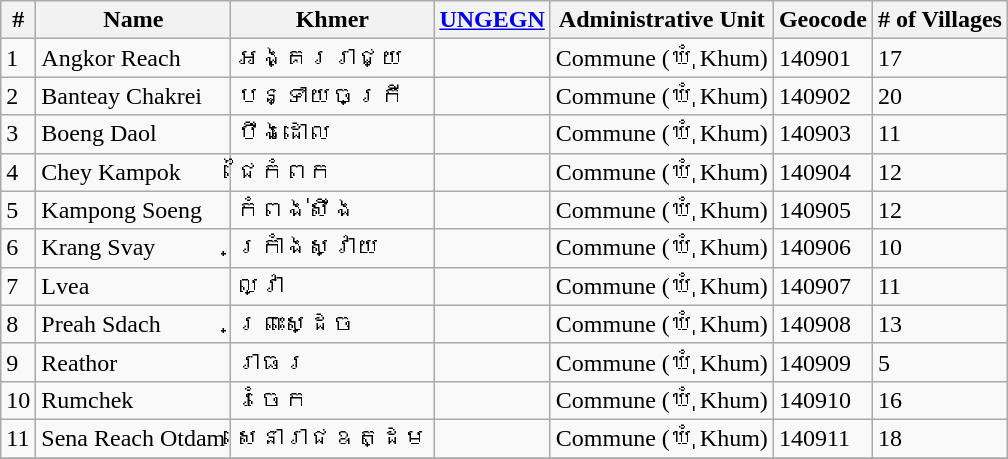<table class="wikitable sortable">
<tr>
<th>#</th>
<th>Name</th>
<th>Khmer</th>
<th><a href='#'>UNGEGN</a></th>
<th>Administrative Unit</th>
<th>Geocode</th>
<th># of Villages</th>
</tr>
<tr>
<td>1</td>
<td>Angkor Reach</td>
<td>អង្គររាជ្យ</td>
<td></td>
<td>Commune (ឃុំ Khum)</td>
<td>140901</td>
<td>17</td>
</tr>
<tr>
<td>2</td>
<td>Banteay Chakrei</td>
<td>បន្ទាយចក្រី</td>
<td></td>
<td>Commune (ឃុំ Khum)</td>
<td>140902</td>
<td>20</td>
</tr>
<tr>
<td>3</td>
<td>Boeng Daol</td>
<td>បឹងដោល</td>
<td></td>
<td>Commune (ឃុំ Khum)</td>
<td>140903</td>
<td>11</td>
</tr>
<tr>
<td>4</td>
<td>Chey Kampok</td>
<td>ជៃកំពក</td>
<td></td>
<td>Commune (ឃុំ Khum)</td>
<td>140904</td>
<td>12</td>
</tr>
<tr>
<td>5</td>
<td>Kampong Soeng</td>
<td>កំពង់សឹង</td>
<td></td>
<td>Commune (ឃុំ Khum)</td>
<td>140905</td>
<td>12</td>
</tr>
<tr>
<td>6</td>
<td>Krang Svay</td>
<td>ក្រាំងស្វាយ</td>
<td></td>
<td>Commune (ឃុំ Khum)</td>
<td>140906</td>
<td>10</td>
</tr>
<tr>
<td>7</td>
<td>Lvea</td>
<td>ល្វា</td>
<td></td>
<td>Commune (ឃុំ Khum)</td>
<td>140907</td>
<td>11</td>
</tr>
<tr>
<td>8</td>
<td>Preah Sdach</td>
<td>ព្រះស្ដេច</td>
<td></td>
<td>Commune (ឃុំ Khum)</td>
<td>140908</td>
<td>13</td>
</tr>
<tr>
<td>9</td>
<td>Reathor</td>
<td>រាធរ</td>
<td></td>
<td>Commune (ឃុំ Khum)</td>
<td>140909</td>
<td>5</td>
</tr>
<tr>
<td>10</td>
<td>Rumchek</td>
<td>រំចេក</td>
<td></td>
<td>Commune (ឃុំ Khum)</td>
<td>140910</td>
<td>16</td>
</tr>
<tr>
<td>11</td>
<td>Sena Reach Otdam</td>
<td>សេនារាជឧត្ដម</td>
<td></td>
<td>Commune (ឃុំ Khum)</td>
<td>140911</td>
<td>18</td>
</tr>
<tr>
</tr>
</table>
